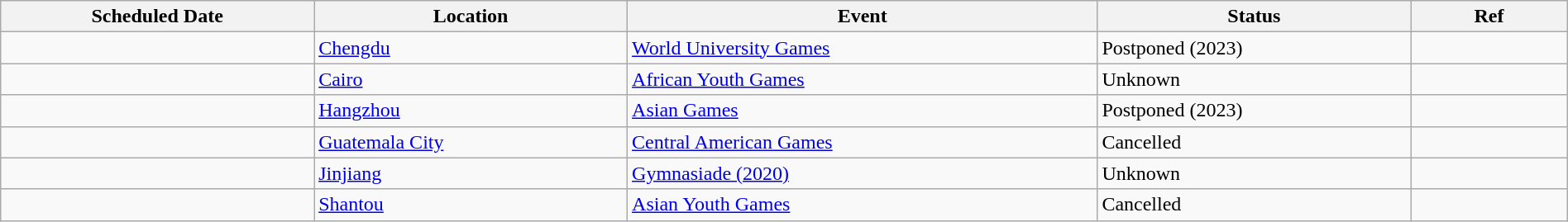<table class="wikitable sortable" style="width:100%;">
<tr>
<th style="text-align:center; width:10%;">Scheduled Date</th>
<th style="text-align:center; width:10%;">Location</th>
<th style="text-align:center; width:15%;">Event</th>
<th style="text-align:center; width:10%;">Status</th>
<th style="text-align:center; width:5%;">Ref</th>
</tr>
<tr>
<td></td>
<td> <a href='#'>Chengdu</a></td>
<td><a href='#'>World University Games</a></td>
<td>Postponed (2023)</td>
<td></td>
</tr>
<tr>
<td></td>
<td> <a href='#'>Cairo</a></td>
<td><a href='#'>African Youth Games</a></td>
<td>Unknown</td>
<td></td>
</tr>
<tr>
<td></td>
<td> <a href='#'>Hangzhou</a></td>
<td><a href='#'>Asian Games</a></td>
<td>Postponed (2023)</td>
<td></td>
</tr>
<tr>
<td></td>
<td> <a href='#'>Guatemala City</a></td>
<td><a href='#'>Central American Games</a></td>
<td>Cancelled</td>
<td></td>
</tr>
<tr>
<td></td>
<td> <a href='#'>Jinjiang</a></td>
<td><a href='#'>Gymnasiade (2020)</a></td>
<td>Unknown</td>
<td></td>
</tr>
<tr>
<td></td>
<td> <a href='#'>Shantou</a></td>
<td><a href='#'>Asian Youth Games</a></td>
<td>Cancelled</td>
<td></td>
</tr>
</table>
